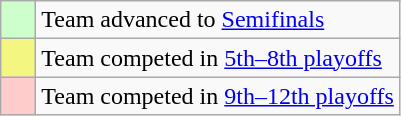<table class="wikitable">
<tr>
<td style="background: #ccffcc;">    </td>
<td>Team advanced to <a href='#'>Semifinals</a></td>
</tr>
<tr>
<td style="background: #F3F781;">    </td>
<td>Team competed in <a href='#'>5th–8th playoffs</a></td>
</tr>
<tr>
<td style="background: #ffcccc;">    </td>
<td>Team competed in <a href='#'>9th–12th playoffs</a></td>
</tr>
</table>
